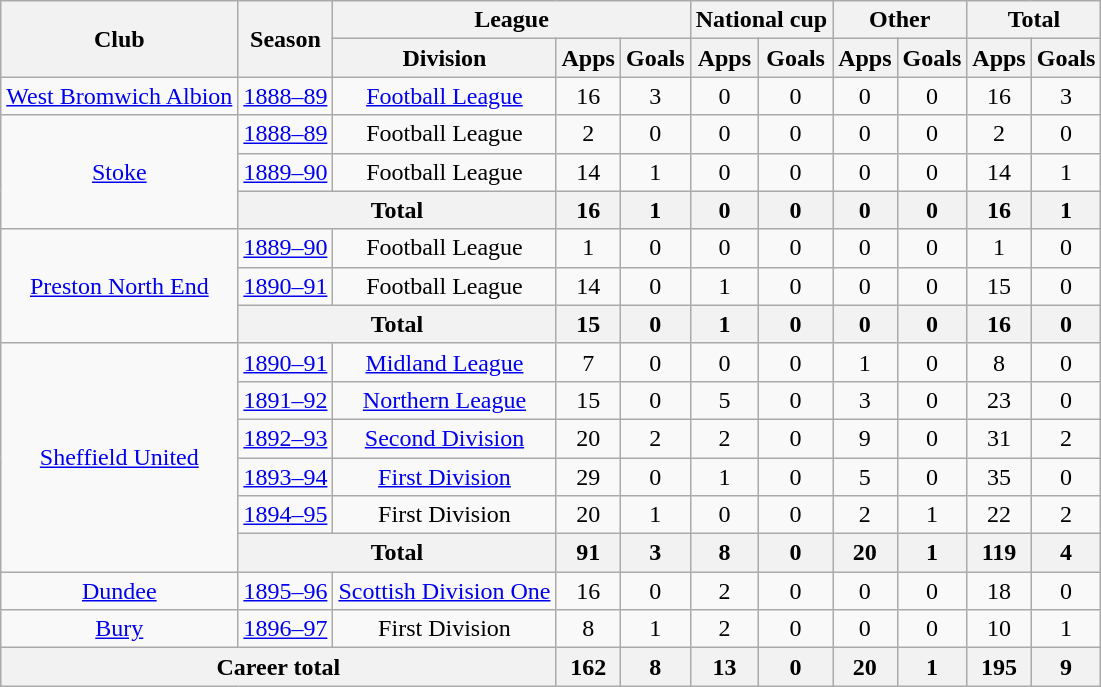<table class="wikitable" style="text-align: center;">
<tr>
<th rowspan="2">Club</th>
<th rowspan="2">Season</th>
<th colspan="3">League</th>
<th colspan="2">National cup</th>
<th colspan=2>Other</th>
<th colspan="2">Total</th>
</tr>
<tr>
<th>Division</th>
<th>Apps</th>
<th>Goals</th>
<th>Apps</th>
<th>Goals</th>
<th>Apps</th>
<th>Goals</th>
<th>Apps</th>
<th>Goals</th>
</tr>
<tr>
<td><a href='#'>West Bromwich Albion</a></td>
<td><a href='#'>1888–89</a></td>
<td><a href='#'>Football League</a></td>
<td>16</td>
<td>3</td>
<td>0</td>
<td>0</td>
<td>0</td>
<td>0</td>
<td>16</td>
<td>3</td>
</tr>
<tr>
<td rowspan="3"><a href='#'>Stoke</a></td>
<td><a href='#'>1888–89</a></td>
<td>Football League</td>
<td>2</td>
<td>0</td>
<td>0</td>
<td>0</td>
<td>0</td>
<td>0</td>
<td>2</td>
<td>0</td>
</tr>
<tr>
<td><a href='#'>1889–90</a></td>
<td>Football League</td>
<td>14</td>
<td>1</td>
<td>0</td>
<td>0</td>
<td>0</td>
<td>0</td>
<td>14</td>
<td>1</td>
</tr>
<tr>
<th colspan=2>Total</th>
<th>16</th>
<th>1</th>
<th>0</th>
<th>0</th>
<th>0</th>
<th>0</th>
<th>16</th>
<th>1</th>
</tr>
<tr>
<td rowspan="3"><a href='#'>Preston North End</a></td>
<td><a href='#'>1889–90</a></td>
<td>Football League</td>
<td>1</td>
<td>0</td>
<td>0</td>
<td>0</td>
<td>0</td>
<td>0</td>
<td>1</td>
<td>0</td>
</tr>
<tr>
<td><a href='#'>1890–91</a></td>
<td>Football League</td>
<td>14</td>
<td>0</td>
<td>1</td>
<td>0</td>
<td>0</td>
<td>0</td>
<td>15</td>
<td>0</td>
</tr>
<tr>
<th colspan="2">Total</th>
<th>15</th>
<th>0</th>
<th>1</th>
<th>0</th>
<th>0</th>
<th>0</th>
<th>16</th>
<th>0</th>
</tr>
<tr>
<td rowspan="6"><a href='#'>Sheffield United</a></td>
<td><a href='#'>1890–91</a></td>
<td><a href='#'>Midland League</a></td>
<td>7</td>
<td>0</td>
<td>0</td>
<td>0</td>
<td>1</td>
<td>0</td>
<td>8</td>
<td>0</td>
</tr>
<tr>
<td><a href='#'>1891–92</a></td>
<td><a href='#'>Northern League</a></td>
<td>15</td>
<td>0</td>
<td>5</td>
<td>0</td>
<td>3</td>
<td>0</td>
<td>23</td>
<td>0</td>
</tr>
<tr>
<td><a href='#'>1892–93</a></td>
<td><a href='#'>Second Division</a></td>
<td>20</td>
<td>2</td>
<td>2</td>
<td>0</td>
<td>9</td>
<td>0</td>
<td>31</td>
<td>2</td>
</tr>
<tr>
<td><a href='#'>1893–94</a></td>
<td><a href='#'>First Division</a></td>
<td>29</td>
<td>0</td>
<td>1</td>
<td>0</td>
<td>5</td>
<td>0</td>
<td>35</td>
<td>0</td>
</tr>
<tr>
<td><a href='#'>1894–95</a></td>
<td>First Division</td>
<td>20</td>
<td>1</td>
<td>0</td>
<td>0</td>
<td>2</td>
<td>1</td>
<td>22</td>
<td>2</td>
</tr>
<tr>
<th colspan="2">Total</th>
<th>91</th>
<th>3</th>
<th>8</th>
<th>0</th>
<th>20</th>
<th>1</th>
<th>119</th>
<th>4</th>
</tr>
<tr>
<td><a href='#'>Dundee</a></td>
<td><a href='#'>1895–96</a></td>
<td><a href='#'>Scottish Division One</a></td>
<td>16</td>
<td>0</td>
<td>2</td>
<td>0</td>
<td>0</td>
<td>0</td>
<td>18</td>
<td>0</td>
</tr>
<tr>
<td><a href='#'>Bury</a></td>
<td><a href='#'>1896–97</a></td>
<td>First Division</td>
<td>8</td>
<td>1</td>
<td>2</td>
<td>0</td>
<td>0</td>
<td>0</td>
<td>10</td>
<td>1</td>
</tr>
<tr>
<th colspan="3">Career total</th>
<th>162</th>
<th>8</th>
<th>13</th>
<th>0</th>
<th>20</th>
<th>1</th>
<th>195</th>
<th>9</th>
</tr>
</table>
